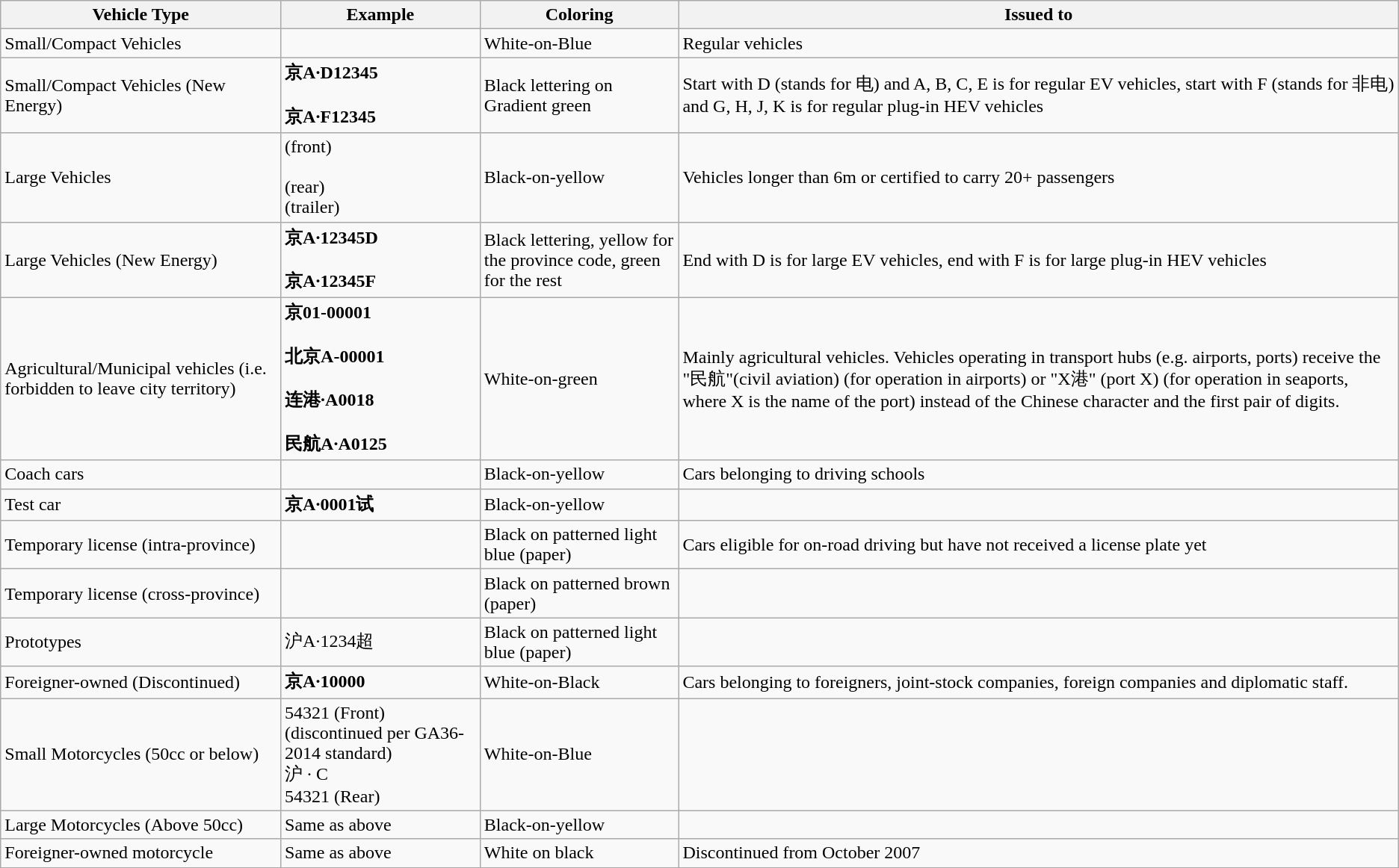<table class="wikitable">
<tr>
<th>Vehicle Type</th>
<th>Example</th>
<th>Coloring</th>
<th>Issued to</th>
</tr>
<tr>
<td>Small/Compact Vehicles</td>
<td></td>
<td>White-on-Blue</td>
<td>Regular vehicles</td>
</tr>
<tr>
<td>Small/Compact Vehicles (New Energy)</td>
<td><span><strong>京A·D12345</strong></span><br><br><span><strong>京A·F12345</strong></span></td>
<td>Black lettering on Gradient green</td>
<td>Start with D (stands for 电) and A, B, C, E is for regular EV vehicles, start with F (stands for 非电) and G, H, J, K is for regular plug-in HEV vehicles</td>
</tr>
<tr>
<td>Large Vehicles</td>
<td> (front)<br><br> (rear)<br>
 (trailer)</td>
<td>Black-on-yellow</td>
<td>Vehicles longer than 6m or certified to carry 20+ passengers</td>
</tr>
<tr>
<td>Large Vehicles (New Energy)</td>
<td><span><strong>京A·<span>12345D</span></strong></span><br><br><span><strong>京A·<span>12345F</span></strong></span></td>
<td>Black lettering, yellow for the province code, green for the rest</td>
<td>End with D is for large EV vehicles, end with F is for large plug-in HEV vehicles</td>
</tr>
<tr>
<td>Agricultural/Municipal vehicles (i.e. forbidden to leave city territory)</td>
<td><span><strong>京01-00001</strong></span><br><br><span><strong>北京A-00001</strong></span><br><br><span><strong>连港·A0018</strong></span><br><br><span><strong>民航A·A0125</strong></span></td>
<td>White-on-green</td>
<td>Mainly agricultural vehicles. Vehicles operating in transport hubs (e.g. airports, ports) receive the "民航"(civil aviation) (for operation in airports) or "X港" (port X) (for operation in seaports, where X is the name of the port) instead of the Chinese character and the first pair of digits.</td>
</tr>
<tr>
<td>Coach cars</td>
<td></td>
<td>Black-on-yellow</td>
<td>Cars belonging to driving schools</td>
</tr>
<tr>
<td>Test car</td>
<td><span><strong>京A·0001试</strong></span><br></td>
<td>Black-on-yellow</td>
<td></td>
</tr>
<tr>
<td>Temporary license (intra-province)</td>
<td></td>
<td>Black on patterned light blue (paper)</td>
<td>Cars eligible for on-road driving but have not received a license plate yet</td>
</tr>
<tr>
<td>Temporary license (cross-province)</td>
<td></td>
<td>Black on patterned brown (paper)</td>
<td></td>
</tr>
<tr>
<td>Prototypes</td>
<td>沪A·1234超</td>
<td>Black on patterned light blue (paper)</td>
<td></td>
</tr>
<tr>
<td>Foreigner-owned (Discontinued)</td>
<td><span><strong>京A·10000</strong></span><br></td>
<td>White-on-Black</td>
<td>Cars belonging to foreigners, joint-stock companies, foreign companies and diplomatic staff.</td>
</tr>
<tr>
<td>Small Motorcycles (50cc or below)</td>
<td>54321 (Front) (discontinued per GA36-2014 standard)<br>沪 · C<br>54321 (Rear)</td>
<td>White-on-Blue</td>
<td></td>
</tr>
<tr>
<td>Large Motorcycles (Above 50cc)</td>
<td>Same as above</td>
<td>Black-on-yellow</td>
<td></td>
</tr>
<tr>
<td>Foreigner-owned motorcycle</td>
<td>Same as above</td>
<td>White on black</td>
<td>Discontinued from October 2007</td>
</tr>
</table>
